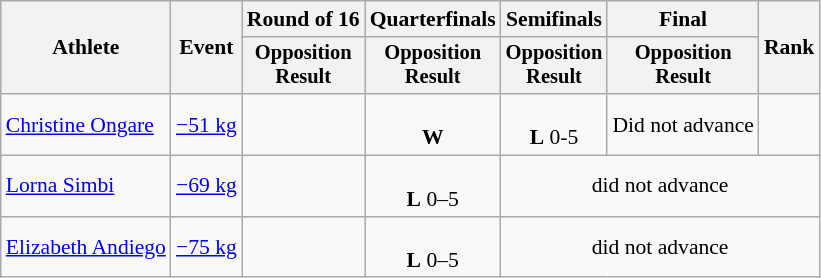<table class="wikitable" style="font-size:90%;">
<tr>
<th rowspan=2>Athlete</th>
<th rowspan=2>Event</th>
<th>Round of 16</th>
<th>Quarterfinals</th>
<th>Semifinals</th>
<th>Final</th>
<th rowspan=2>Rank</th>
</tr>
<tr style="font-size:95%">
<th>Opposition<br>Result</th>
<th>Opposition<br>Result</th>
<th>Opposition<br>Result</th>
<th>Opposition<br>Result</th>
</tr>
<tr align=center>
<td align=left><a href='#'>Christine Ongare</a></td>
<td align=left><a href='#'>−51 kg</a></td>
<td></td>
<td><br> <strong>W</strong> </td>
<td><br> <strong>L</strong> 0-5</td>
<td>Did not advance</td>
<td></td>
</tr>
<tr align=center>
<td align=left><a href='#'>Lorna Simbi</a></td>
<td align=left><a href='#'>−69 kg</a></td>
<td></td>
<td><br> <strong>L</strong> 0–5</td>
<td Colspan=3>did not advance</td>
</tr>
<tr align=center>
<td align=left><a href='#'>Elizabeth Andiego</a></td>
<td align=left><a href='#'>−75 kg</a></td>
<td></td>
<td><br> <strong>L</strong> 0–5</td>
<td Colspan=3>did not advance</td>
</tr>
</table>
